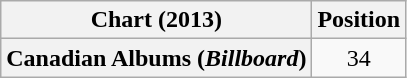<table class="wikitable plainrowheaders" style="text-align:center">
<tr>
<th scope="col">Chart (2013)</th>
<th scope="col">Position</th>
</tr>
<tr>
<th scope="row">Canadian Albums (<em>Billboard</em>)</th>
<td>34</td>
</tr>
</table>
